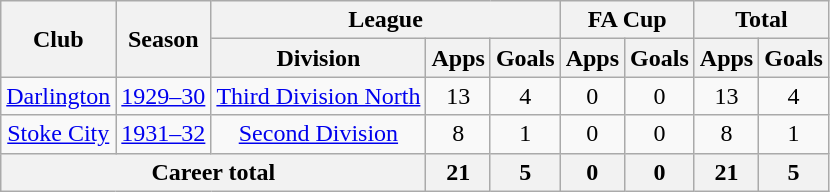<table class="wikitable" style="text-align: center;">
<tr>
<th rowspan="2">Club</th>
<th rowspan="2">Season</th>
<th colspan="3">League</th>
<th colspan="2">FA Cup</th>
<th colspan="2">Total</th>
</tr>
<tr>
<th>Division</th>
<th>Apps</th>
<th>Goals</th>
<th>Apps</th>
<th>Goals</th>
<th>Apps</th>
<th>Goals</th>
</tr>
<tr>
<td><a href='#'>Darlington</a></td>
<td><a href='#'>1929–30</a></td>
<td><a href='#'>Third Division North</a></td>
<td>13</td>
<td>4</td>
<td>0</td>
<td>0</td>
<td>13</td>
<td>4</td>
</tr>
<tr>
<td><a href='#'>Stoke City</a></td>
<td><a href='#'>1931–32</a></td>
<td><a href='#'>Second Division</a></td>
<td>8</td>
<td>1</td>
<td>0</td>
<td>0</td>
<td>8</td>
<td>1</td>
</tr>
<tr>
<th colspan="3">Career total</th>
<th>21</th>
<th>5</th>
<th>0</th>
<th>0</th>
<th>21</th>
<th>5</th>
</tr>
</table>
